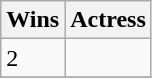<table class="wikitable">
<tr>
<th>Wins</th>
<th>Actress</th>
</tr>
<tr>
<td>2</td>
<td></td>
</tr>
<tr>
</tr>
</table>
